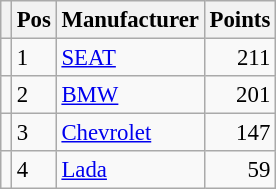<table class="wikitable" style="font-size: 95%;">
<tr>
<th></th>
<th>Pos</th>
<th>Manufacturer</th>
<th>Points</th>
</tr>
<tr>
<td align="left"></td>
<td>1</td>
<td> <a href='#'>SEAT</a></td>
<td align="right">211</td>
</tr>
<tr>
<td align="left"></td>
<td>2</td>
<td> <a href='#'>BMW</a></td>
<td align="right">201</td>
</tr>
<tr>
<td align="left"></td>
<td>3</td>
<td> <a href='#'>Chevrolet</a></td>
<td align="right">147</td>
</tr>
<tr>
<td align="left"></td>
<td>4</td>
<td> <a href='#'>Lada</a></td>
<td align="right">59</td>
</tr>
</table>
